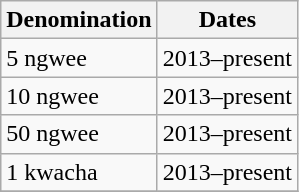<table class = "wikitable">
<tr>
<th>Denomination</th>
<th>Dates</th>
</tr>
<tr>
<td>5 ngwee</td>
<td>2013–present</td>
</tr>
<tr>
<td>10 ngwee</td>
<td>2013–present</td>
</tr>
<tr>
<td>50 ngwee</td>
<td>2013–present</td>
</tr>
<tr>
<td>1 kwacha</td>
<td>2013–present</td>
</tr>
<tr>
</tr>
</table>
